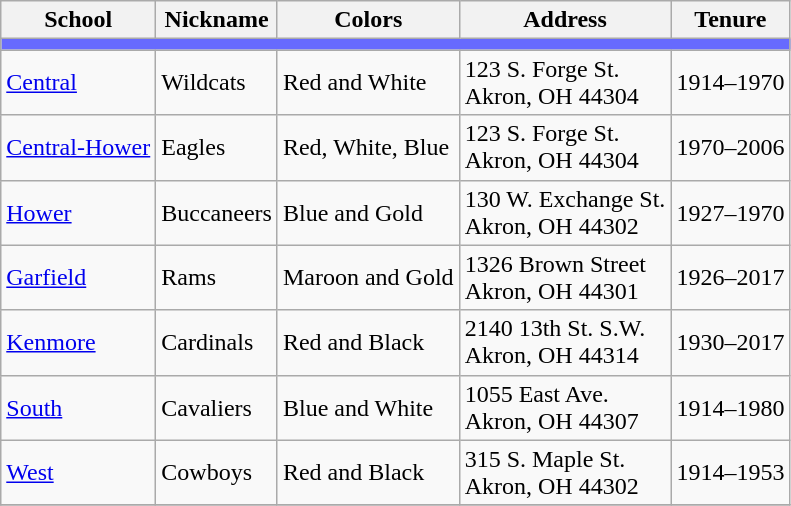<table class="wikitable sortable">
<tr>
<th>School</th>
<th>Nickname</th>
<th>Colors</th>
<th>Address</th>
<th>Tenure</th>
</tr>
<tr>
<th colspan="7" style="background:#676AFE;"></th>
</tr>
<tr>
<td><a href='#'>Central</a></td>
<td>Wildcats</td>
<td>Red and White<br>  </td>
<td>123 S. Forge St.<br>Akron, OH 44304</td>
<td>1914–1970</td>
</tr>
<tr>
<td><a href='#'>Central-Hower</a></td>
<td>Eagles</td>
<td>Red, White, Blue<br>  </td>
<td>123 S. Forge St.<br>Akron, OH 44304</td>
<td>1970–2006</td>
</tr>
<tr>
<td><a href='#'>Hower</a></td>
<td>Buccaneers</td>
<td>Blue and Gold<br> </td>
<td>130 W. Exchange St.<br>Akron, OH 44302</td>
<td>1927–1970</td>
</tr>
<tr>
<td><a href='#'>Garfield</a></td>
<td>Rams</td>
<td>Maroon and Gold<br> </td>
<td>1326 Brown Street<br>Akron, OH 44301</td>
<td>1926–2017</td>
</tr>
<tr>
<td><a href='#'>Kenmore</a></td>
<td>Cardinals</td>
<td>Red and Black<br> </td>
<td>2140 13th St. S.W.<br>Akron, OH 44314</td>
<td>1930–2017</td>
</tr>
<tr>
<td><a href='#'>South</a></td>
<td>Cavaliers</td>
<td>Blue and White<br> </td>
<td>1055 East Ave.<br>Akron, OH 44307</td>
<td>1914–1980</td>
</tr>
<tr>
<td><a href='#'>West</a></td>
<td>Cowboys</td>
<td>Red and Black<br> </td>
<td>315 S. Maple St.<br>Akron, OH 44302</td>
<td>1914–1953</td>
</tr>
<tr>
</tr>
</table>
